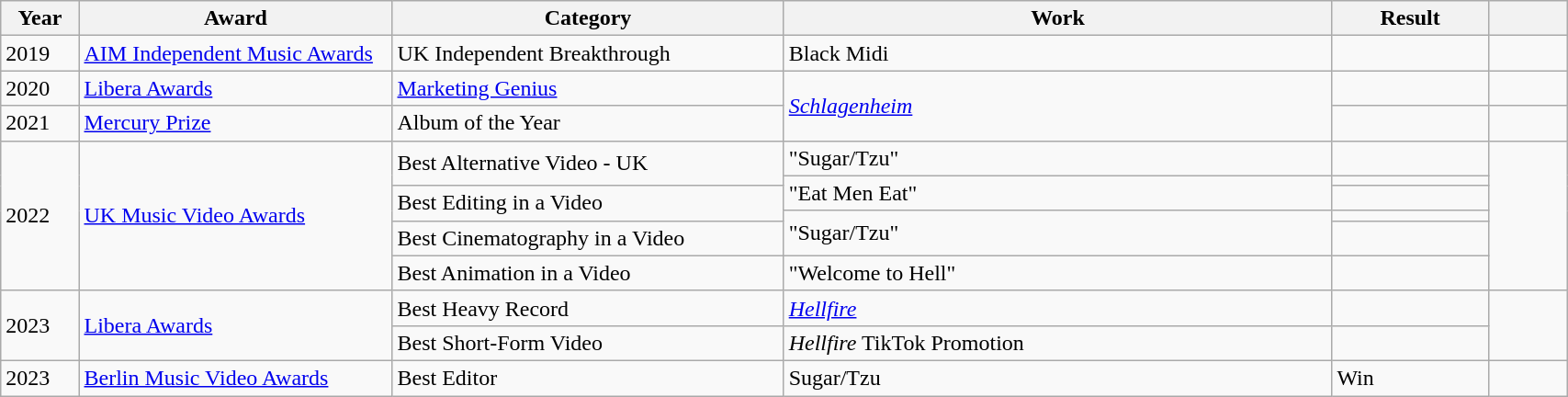<table class="wikitable" style="width:90%;">
<tr>
<th width=5%>Year</th>
<th style="width:20%;">Award</th>
<th style="width:25%;">Category</th>
<th style="width:35%;">Work</th>
<th style="width:10%;">Result</th>
<th scope="col" class="unsortable"></th>
</tr>
<tr>
<td>2019</td>
<td><a href='#'>AIM Independent Music Awards</a></td>
<td>UK Independent Breakthrough</td>
<td>Black Midi</td>
<td></td>
<td></td>
</tr>
<tr>
<td>2020</td>
<td><a href='#'>Libera Awards</a></td>
<td><a href='#'>Marketing Genius</a></td>
<td rowspan="2"><em><a href='#'>Schlagenheim</a></em></td>
<td></td>
<td></td>
</tr>
<tr>
<td>2021</td>
<td><a href='#'>Mercury Prize</a></td>
<td>Album of the Year</td>
<td></td>
<td></td>
</tr>
<tr>
<td rowspan="6">2022</td>
<td rowspan="6"><a href='#'>UK Music Video Awards</a></td>
<td rowspan="2">Best Alternative Video - UK</td>
<td>"Sugar/Tzu"</td>
<td></td>
<td rowspan="6"></td>
</tr>
<tr>
<td rowspan="2">"Eat Men Eat"</td>
<td></td>
</tr>
<tr>
<td rowspan="2">Best Editing in a Video</td>
<td></td>
</tr>
<tr>
<td rowspan="2">"Sugar/Tzu"</td>
<td></td>
</tr>
<tr>
<td>Best Cinematography in a Video</td>
<td></td>
</tr>
<tr>
<td>Best Animation in a Video</td>
<td>"Welcome to Hell"</td>
<td></td>
</tr>
<tr>
<td rowspan="2">2023</td>
<td rowspan="2"><a href='#'>Libera Awards</a></td>
<td>Best Heavy Record</td>
<td><em><a href='#'>Hellfire</a></em></td>
<td></td>
<td rowspan="2"><br></td>
</tr>
<tr>
<td>Best Short-Form Video</td>
<td><em>Hellfire</em> TikTok Promotion</td>
<td></td>
</tr>
<tr>
<td>2023</td>
<td><a href='#'>Berlin Music Video Awards</a></td>
<td>Best Editor</td>
<td>Sugar/Tzu</td>
<td>Win</td>
</tr>
</table>
